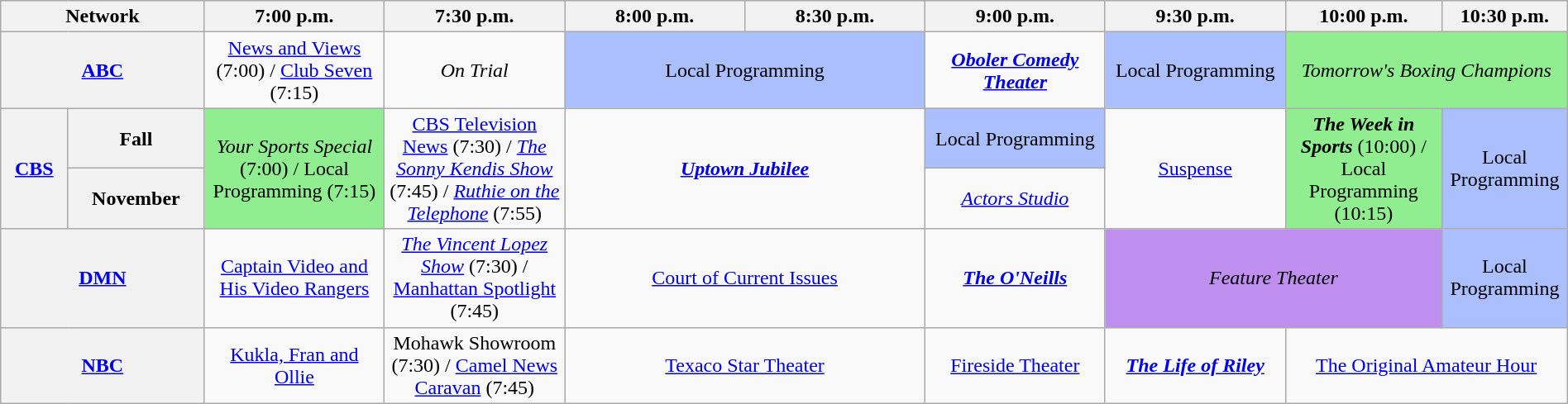<table class="wikitable" style="width:100%;margin-right:0;text-align:center">
<tr>
<th colspan="2" style="width:13%;">Network</th>
<th style="width:11.5%;">7:00 p.m.</th>
<th style="width:11.5%;">7:30 p.m.</th>
<th style="width:11.5%;">8:00 p.m.</th>
<th style="width:11.5%;">8:30 p.m.</th>
<th style="width:11.5%;">9:00 p.m.</th>
<th style="width:11.5%;">9:30 p.m.</th>
<th style="width:10%;">10:00 p.m.</th>
<th style="width:10%;">10:30 p.m.</th>
</tr>
<tr>
<th colspan="2"><a href='#'>ABC</a></th>
<td><a href='#'>News and Views</a> (7:00) / <a href='#'>Club Seven</a> (7:15)</td>
<td><em>On Trial</em></td>
<td colspan="2" bgcolor="#abbfff">Local Programming</td>
<td><strong><em><a href='#'>Oboler Comedy Theater</a></em></strong></td>
<td bgcolor="#abbfff">Local Programming</td>
<td colspan="2" bgcolor="lightgreen"><em>Tomorrow's Boxing Champions</em></td>
</tr>
<tr>
<th rowspan="2"><a href='#'>CBS</a></th>
<th>Fall</th>
<td bgcolor="lightgreen" rowspan="2"><em>Your Sports Special</em> (7:00) / Local Programming (7:15)</td>
<td rowspan="2"><a href='#'>CBS Television News</a> (7:30) / <em><a href='#'>The Sonny Kendis Show</a></em> (7:45) / <em><a href='#'>Ruthie on the Telephone</a></em> (7:55)</td>
<td rowspan="2" colspan="2"><strong><em><a href='#'>Uptown Jubilee</a></em></strong></td>
<td bgcolor="#abbfff" rowspan="1">Local Programming</td>
<td rowspan="2"><a href='#'>Suspense</a></td>
<td bgcolor="lightgreen" rowspan="2"><strong><em>The Week in Sports</em></strong> (10:00) / Local Programming (10:15)</td>
<td bgcolor="#abbfff" rowspan="2">Local Programming</td>
</tr>
<tr>
<th>November</th>
<td><em><a href='#'>Actors Studio</a></em></td>
</tr>
<tr>
<th colspan="2"><a href='#'>DMN</a></th>
<td><a href='#'>Captain Video and His Video Rangers</a></td>
<td><em><a href='#'>The Vincent Lopez Show</a></em> (7:30) / <a href='#'>Manhattan Spotlight</a> (7:45)</td>
<td colspan="2"><a href='#'>Court of Current Issues</a></td>
<td><strong><em><a href='#'>The O'Neills</a></em></strong></td>
<td colspan="2" bgcolor="#bf8fef"><em>Feature Theater</em></td>
<td bgcolor="#abbfff">Local Programming</td>
</tr>
<tr>
<th colspan="2"><a href='#'>NBC</a></th>
<td><a href='#'>Kukla, Fran and Ollie</a></td>
<td>Mohawk Showroom  (7:30) / <a href='#'>Camel News Caravan</a> (7:45)</td>
<td colspan="2"><a href='#'>Texaco Star Theater</a></td>
<td><a href='#'>Fireside Theater</a></td>
<td><strong><em><a href='#'>The Life of Riley</a></em></strong></td>
<td colspan="2"><a href='#'>The Original Amateur Hour</a></td>
</tr>
</table>
